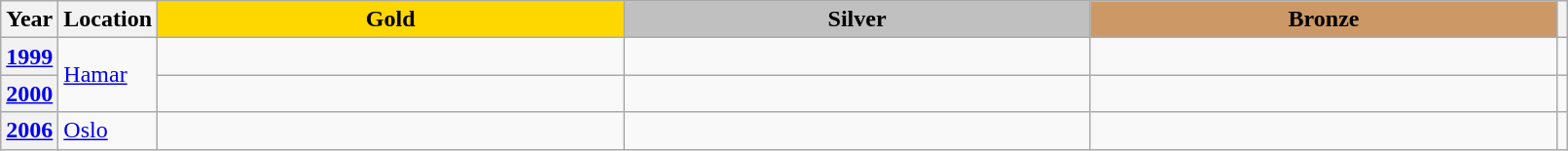<table class="wikitable unsortable" style="text-align:left; width:85%">
<tr>
<th scope="col" style="text-align:center">Year</th>
<th scope="col" style="text-align:center">Location</th>
<td scope="col" style="text-align:center; width:30%; background:gold"><strong>Gold</strong></td>
<td scope="col" style="text-align:center; width:30%; background:silver"><strong>Silver</strong></td>
<td scope="col" style="text-align:center; width:30%; background:#c96"><strong>Bronze</strong></td>
<th scope="col" style="text-align:center"></th>
</tr>
<tr>
<th scope="row" style="text-align:left"><a href='#'>1999</a></th>
<td rowspan="2"><a href='#'>Hamar</a></td>
<td></td>
<td></td>
<td></td>
<td></td>
</tr>
<tr>
<th scope="row" style="text-align:left"><a href='#'>2000</a></th>
<td></td>
<td></td>
<td></td>
<td></td>
</tr>
<tr>
<th scope="row" style="text-align:left"><a href='#'>2006</a></th>
<td><a href='#'>Oslo</a></td>
<td></td>
<td></td>
<td></td>
<td></td>
</tr>
</table>
